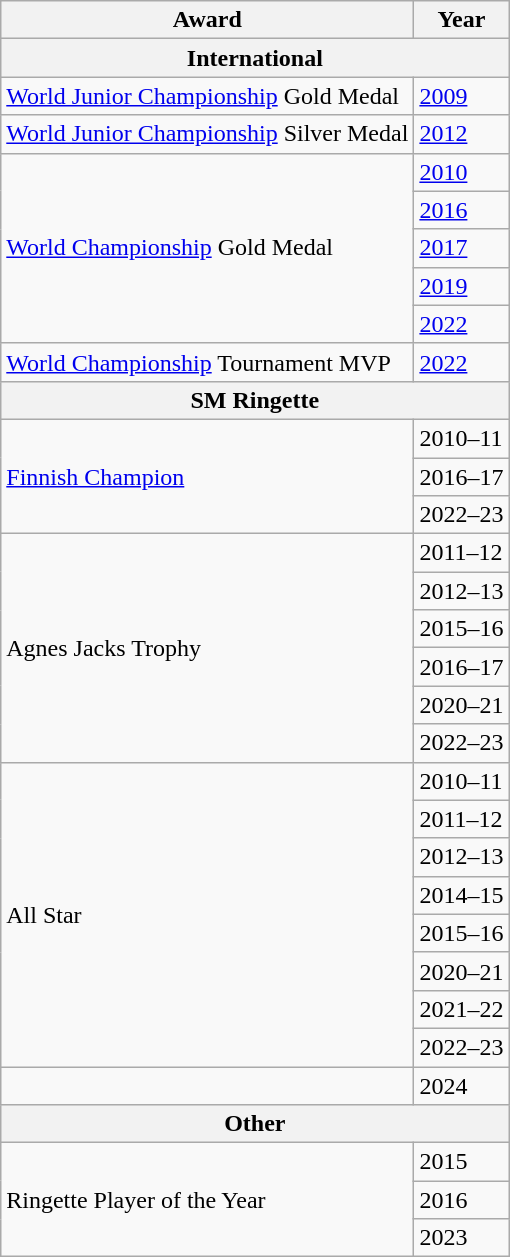<table class="wikitable">
<tr>
<th scope="col">Award</th>
<th scope="col">Year</th>
</tr>
<tr>
<th colspan="2">International</th>
</tr>
<tr>
<td><a href='#'>World Junior Championship</a> Gold Medal</td>
<td><a href='#'>2009</a></td>
</tr>
<tr>
<td><a href='#'>World Junior Championship</a> Silver Medal</td>
<td><a href='#'>2012</a></td>
</tr>
<tr>
<td rowspan="5"><a href='#'>World Championship</a> Gold Medal</td>
<td><a href='#'>2010</a></td>
</tr>
<tr>
<td><a href='#'>2016</a></td>
</tr>
<tr>
<td><a href='#'>2017</a></td>
</tr>
<tr>
<td><a href='#'>2019</a></td>
</tr>
<tr>
<td><a href='#'>2022</a></td>
</tr>
<tr>
<td><a href='#'>World Championship</a> Tournament MVP</td>
<td><a href='#'>2022</a></td>
</tr>
<tr>
<th colspan="2">SM Ringette</th>
</tr>
<tr>
<td rowspan="3"><a href='#'>Finnish Champion</a></td>
<td>2010–11</td>
</tr>
<tr>
<td>2016–17</td>
</tr>
<tr>
<td>2022–23</td>
</tr>
<tr>
<td rowspan="6">Agnes Jacks Trophy</td>
<td>2011–12</td>
</tr>
<tr>
<td>2012–13</td>
</tr>
<tr>
<td>2015–16</td>
</tr>
<tr>
<td>2016–17</td>
</tr>
<tr>
<td>2020–21</td>
</tr>
<tr>
<td>2022–23</td>
</tr>
<tr>
<td rowspan="8">All Star</td>
<td>2010–11</td>
</tr>
<tr>
<td>2011–12</td>
</tr>
<tr>
<td>2012–13</td>
</tr>
<tr>
<td>2014–15</td>
</tr>
<tr>
<td>2015–16</td>
</tr>
<tr>
<td>2020–21</td>
</tr>
<tr>
<td>2021–22</td>
</tr>
<tr>
<td>2022–23</td>
</tr>
<tr>
<td></td>
<td>2024</td>
</tr>
<tr>
<th colspan="2">Other</th>
</tr>
<tr>
<td rowspan="3">Ringette Player of the Year</td>
<td>2015</td>
</tr>
<tr>
<td>2016</td>
</tr>
<tr>
<td>2023</td>
</tr>
</table>
